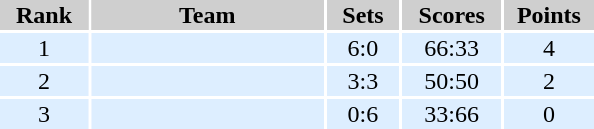<table style="width:400px; float:right; text-align:center;">
<tr bgcolor="#CFCFCF">
<th width="5%" bgcolor="#CFCFCF">Rank</th>
<th width="20%" bgcolor="#CFCFCF">Team</th>
<th width="5%" bgcolor="#CFCFCF">Sets</th>
<th width="5%" bgcolor="#CFCFCF">Scores</th>
<th width="4%" bgcolor="#CFCFCF">Points</th>
</tr>
<tr bgcolor="#DDEEFF">
<td>1</td>
<td align="left"><strong></strong></td>
<td>6:0</td>
<td>66:33</td>
<td>4</td>
</tr>
<tr bgcolor="#DDEEFF">
<td>2</td>
<td align="left"><em></em></td>
<td>3:3</td>
<td>50:50</td>
<td>2</td>
</tr>
<tr bgcolor="#DDEEFF">
<td>3</td>
<td align="left"></td>
<td>0:6</td>
<td>33:66</td>
<td>0</td>
</tr>
</table>
